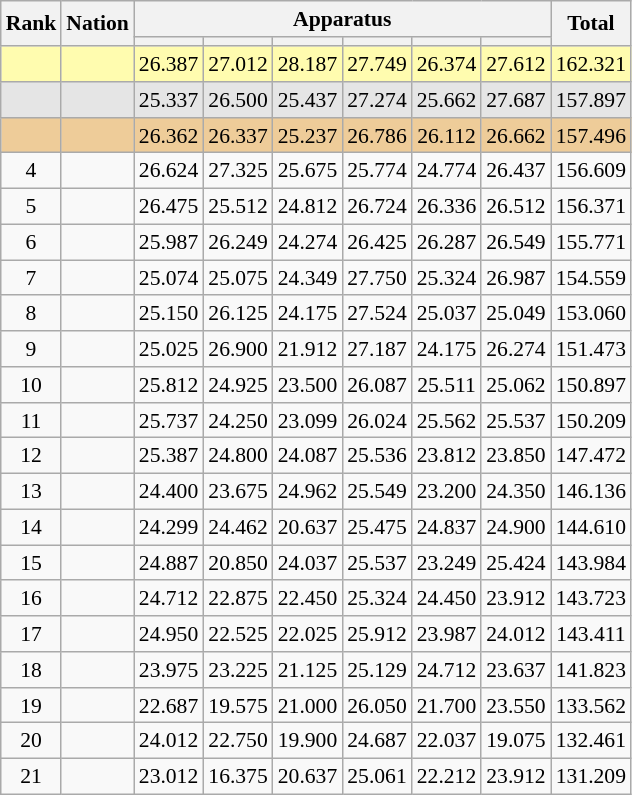<table class="wikitable" style="font-size:90%">
<tr>
<th rowspan=2>Rank</th>
<th rowspan=2>Nation</th>
<th colspan =6>Apparatus</th>
<th rowspan=2>Total</th>
</tr>
<tr style="font-size:95%">
<th></th>
<th></th>
<th></th>
<th></th>
<th></th>
<th></th>
</tr>
<tr align=center bgcolor=fffcaf>
<td></td>
<td align=left>     </td>
<td>26.387</td>
<td>27.012</td>
<td>28.187</td>
<td>27.749</td>
<td>26.374</td>
<td>27.612</td>
<td>162.321</td>
</tr>
<tr align=center bgcolor=e5e5e5>
<td></td>
<td align=left></td>
<td>25.337</td>
<td>26.500</td>
<td>25.437</td>
<td>27.274</td>
<td>25.662</td>
<td>27.687</td>
<td>157.897</td>
</tr>
<tr align=center bgcolor=eecc99>
<td></td>
<td align=left></td>
<td>26.362</td>
<td>26.337</td>
<td>25.237</td>
<td>26.786</td>
<td>26.112</td>
<td>26.662</td>
<td>157.496</td>
</tr>
<tr align=center>
<td>4</td>
<td align=left></td>
<td>26.624</td>
<td>27.325</td>
<td>25.675</td>
<td>25.774</td>
<td>24.774</td>
<td>26.437</td>
<td>156.609</td>
</tr>
<tr align=center>
<td>5</td>
<td align=left></td>
<td>26.475</td>
<td>25.512</td>
<td>24.812</td>
<td>26.724</td>
<td>26.336</td>
<td>26.512</td>
<td>156.371</td>
</tr>
<tr align=center>
<td>6</td>
<td align=left></td>
<td>25.987</td>
<td>26.249</td>
<td>24.274</td>
<td>26.425</td>
<td>26.287</td>
<td>26.549</td>
<td>155.771</td>
</tr>
<tr align=center>
<td>7</td>
<td align=left></td>
<td>25.074</td>
<td>25.075</td>
<td>24.349</td>
<td>27.750</td>
<td>25.324</td>
<td>26.987</td>
<td>154.559</td>
</tr>
<tr align=center>
<td>8</td>
<td align=left></td>
<td>25.150</td>
<td>26.125</td>
<td>24.175</td>
<td>27.524</td>
<td>25.037</td>
<td>25.049</td>
<td>153.060</td>
</tr>
<tr align=center>
<td>9</td>
<td align=left></td>
<td>25.025</td>
<td>26.900</td>
<td>21.912</td>
<td>27.187</td>
<td>24.175</td>
<td>26.274</td>
<td>151.473</td>
</tr>
<tr align=center>
<td>10</td>
<td align=left></td>
<td>25.812</td>
<td>24.925</td>
<td>23.500</td>
<td>26.087</td>
<td>25.511</td>
<td>25.062</td>
<td>150.897</td>
</tr>
<tr align=center>
<td>11</td>
<td align=left></td>
<td>25.737</td>
<td>24.250</td>
<td>23.099</td>
<td>26.024</td>
<td>25.562</td>
<td>25.537</td>
<td>150.209</td>
</tr>
<tr align=center>
<td>12</td>
<td align=left></td>
<td>25.387</td>
<td>24.800</td>
<td>24.087</td>
<td>25.536</td>
<td>23.812</td>
<td>23.850</td>
<td>147.472</td>
</tr>
<tr align=center>
<td>13</td>
<td align=left></td>
<td>24.400</td>
<td>23.675</td>
<td>24.962</td>
<td>25.549</td>
<td>23.200</td>
<td>24.350</td>
<td>146.136</td>
</tr>
<tr align=center>
<td>14</td>
<td align=left></td>
<td>24.299</td>
<td>24.462</td>
<td>20.637</td>
<td>25.475</td>
<td>24.837</td>
<td>24.900</td>
<td>144.610</td>
</tr>
<tr align=center>
<td>15</td>
<td align=left></td>
<td>24.887</td>
<td>20.850</td>
<td>24.037</td>
<td>25.537</td>
<td>23.249</td>
<td>25.424</td>
<td>143.984</td>
</tr>
<tr align=center>
<td>16</td>
<td align=left></td>
<td>24.712</td>
<td>22.875</td>
<td>22.450</td>
<td>25.324</td>
<td>24.450</td>
<td>23.912</td>
<td>143.723</td>
</tr>
<tr align=center>
<td>17</td>
<td align=left></td>
<td>24.950</td>
<td>22.525</td>
<td>22.025</td>
<td>25.912</td>
<td>23.987</td>
<td>24.012</td>
<td>143.411</td>
</tr>
<tr align=center>
<td>18</td>
<td align=left></td>
<td>23.975</td>
<td>23.225</td>
<td>21.125</td>
<td>25.129</td>
<td>24.712</td>
<td>23.637</td>
<td>141.823</td>
</tr>
<tr align=center>
<td>19</td>
<td align=left></td>
<td>22.687</td>
<td>19.575</td>
<td>21.000</td>
<td>26.050</td>
<td>21.700</td>
<td>23.550</td>
<td>133.562</td>
</tr>
<tr align=center>
<td>20</td>
<td align=left></td>
<td>24.012</td>
<td>22.750</td>
<td>19.900</td>
<td>24.687</td>
<td>22.037</td>
<td>19.075</td>
<td>132.461</td>
</tr>
<tr align=center>
<td>21</td>
<td align=left></td>
<td>23.012</td>
<td>16.375</td>
<td>20.637</td>
<td>25.061</td>
<td>22.212</td>
<td>23.912</td>
<td>131.209</td>
</tr>
</table>
